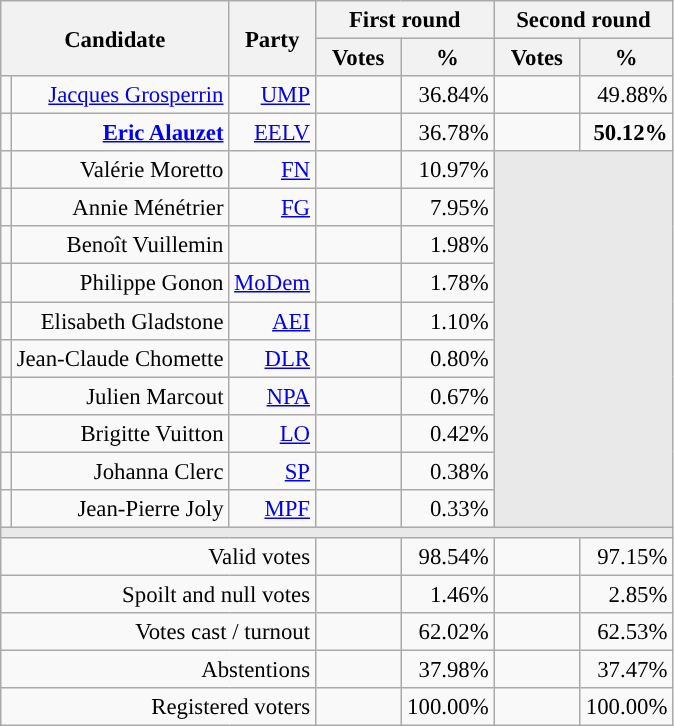<table class="wikitable" style="text-align:right;font-size:95%;">
<tr>
<th rowspan=2 colspan=2>Candidate</th>
<th rowspan=2 colspan=1>Party</th>
<th colspan=2>First round</th>
<th colspan=2>Second round</th>
</tr>
<tr>
<th style="width:50px;">Votes</th>
<th style="width:55px;">%</th>
<th style="width:50px;">Votes</th>
<th style="width:55px;">%</th>
</tr>
<tr>
<td style="color:inherit;background-color:"></td>
<td><a href='#'>Jacques Grosperrin</a></td>
<td><a href='#'>UMP</a></td>
<td></td>
<td>36.84%</td>
<td></td>
<td>49.88%</td>
</tr>
<tr>
<td style="color:inherit;background-color:"></td>
<td><strong><a href='#'>Eric Alauzet</a></strong></td>
<td><a href='#'>EELV</a></td>
<td></td>
<td>36.78%</td>
<td><strong></strong></td>
<td><strong>50.12%</strong></td>
</tr>
<tr>
<td style="color:inherit;background-color:"></td>
<td>Valérie Moretto</td>
<td><a href='#'>FN</a></td>
<td></td>
<td>10.97%</td>
<td colspan=7 rowspan=10 style="background-color:#E9E9E9;"></td>
</tr>
<tr>
<td style="color:inherit;background-color:"></td>
<td>Annie Ménétrier</td>
<td><a href='#'>FG</a></td>
<td></td>
<td>7.95%</td>
</tr>
<tr>
<td style="background-color:;"></td>
<td>Benoît Vuillemin</td>
<td></td>
<td></td>
<td>1.98%</td>
</tr>
<tr>
<td style="color:inherit;background-color:"></td>
<td>Philippe Gonon</td>
<td><a href='#'>MoDem</a></td>
<td></td>
<td>1.78%</td>
</tr>
<tr>
<td style="color:inherit;background-color:"></td>
<td>Elisabeth Gladstone</td>
<td><a href='#'>AEI</a></td>
<td></td>
<td>1.10%</td>
</tr>
<tr>
<td style="color:inherit;background-color:"></td>
<td>Jean-Claude Chomette</td>
<td><a href='#'>DLR</a></td>
<td></td>
<td>0.80%</td>
</tr>
<tr>
<td style="color:inherit;background-color:"></td>
<td>Julien Marcout</td>
<td><a href='#'>NPA</a></td>
<td></td>
<td>0.67%</td>
</tr>
<tr>
<td style="color:inherit;background-color:"></td>
<td>Brigitte Vuitton</td>
<td><a href='#'>LO</a></td>
<td></td>
<td>0.42%</td>
</tr>
<tr>
<td style="color:inherit;background-color:"></td>
<td>Johanna Clerc</td>
<td><a href='#'>SP</a></td>
<td></td>
<td>0.38%</td>
</tr>
<tr>
<td style="color:inherit;background-color:"></td>
<td>Jean-Pierre Joly</td>
<td><a href='#'>MPF</a></td>
<td></td>
<td>0.33%</td>
</tr>
<tr>
<td colspan=7 style="background-color:#E9E9E9;"></td>
</tr>
<tr>
<td colspan=3>Valid votes</td>
<td></td>
<td>98.54%</td>
<td></td>
<td>97.15%</td>
</tr>
<tr>
<td colspan=3>Spoilt and null votes</td>
<td></td>
<td>1.46%</td>
<td></td>
<td>2.85%</td>
</tr>
<tr>
<td colspan=3>Votes cast / turnout</td>
<td></td>
<td>62.02%</td>
<td></td>
<td>62.53%</td>
</tr>
<tr>
<td colspan=3>Abstentions</td>
<td></td>
<td>37.98%</td>
<td></td>
<td>37.47%</td>
</tr>
<tr>
<td colspan=3>Registered voters</td>
<td></td>
<td>100.00%</td>
<td></td>
<td>100.00%</td>
</tr>
</table>
